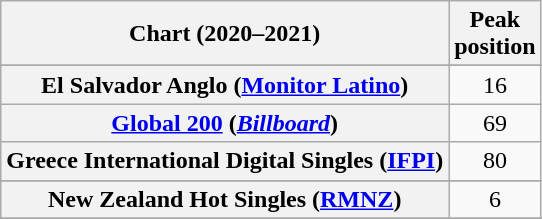<table class="wikitable sortable plainrowheaders" style="text-align:center">
<tr>
<th scope="col">Chart (2020–2021)</th>
<th scope="col">Peak<br>position</th>
</tr>
<tr>
</tr>
<tr>
<th scope="row">El Salvador Anglo (<a href='#'>Monitor Latino</a>)</th>
<td>16</td>
</tr>
<tr>
<th scope="row"><a href='#'>Global 200</a> (<em><a href='#'>Billboard</a></em>)</th>
<td>69</td>
</tr>
<tr>
<th scope="row">Greece International Digital Singles (<a href='#'>IFPI</a>)</th>
<td>80</td>
</tr>
<tr>
</tr>
<tr>
<th scope="row">New Zealand Hot Singles (<a href='#'>RMNZ</a>)</th>
<td>6</td>
</tr>
<tr>
</tr>
<tr>
</tr>
<tr>
</tr>
<tr>
</tr>
</table>
